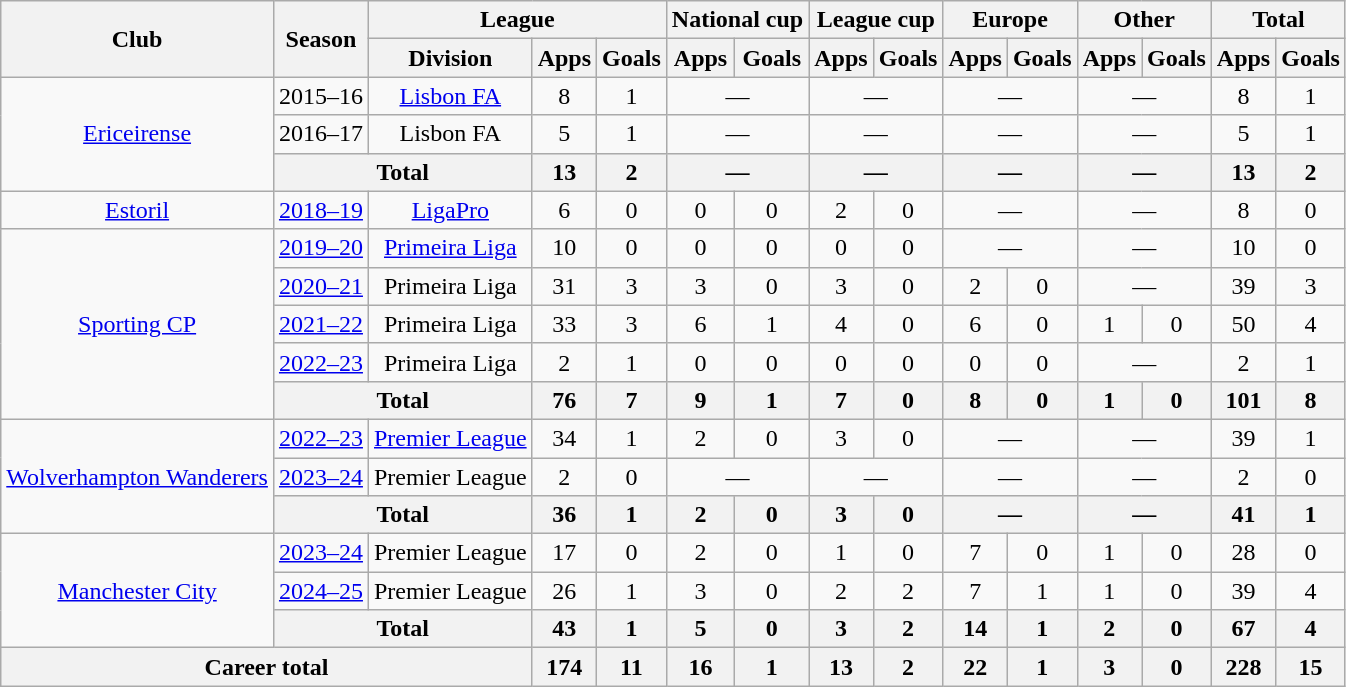<table class="wikitable" style="text-align: center;">
<tr>
<th rowspan="2">Club</th>
<th rowspan="2">Season</th>
<th colspan="3">League</th>
<th colspan="2">National cup</th>
<th colspan="2">League cup</th>
<th colspan="2">Europe</th>
<th colspan="2">Other</th>
<th colspan="2">Total</th>
</tr>
<tr>
<th>Division</th>
<th>Apps</th>
<th>Goals</th>
<th>Apps</th>
<th>Goals</th>
<th>Apps</th>
<th>Goals</th>
<th>Apps</th>
<th>Goals</th>
<th>Apps</th>
<th>Goals</th>
<th>Apps</th>
<th>Goals</th>
</tr>
<tr>
<td rowspan="3"><a href='#'>Ericeirense</a></td>
<td>2015–16</td>
<td><a href='#'>Lisbon FA</a></td>
<td>8</td>
<td>1</td>
<td colspan="2">—</td>
<td colspan="2">—</td>
<td colspan="2">—</td>
<td colspan="2">—</td>
<td>8</td>
<td>1</td>
</tr>
<tr>
<td>2016–17</td>
<td>Lisbon FA</td>
<td>5</td>
<td>1</td>
<td colspan="2">—</td>
<td colspan="2">—</td>
<td colspan="2">—</td>
<td colspan="2">—</td>
<td>5</td>
<td>1</td>
</tr>
<tr>
<th colspan="2">Total</th>
<th>13</th>
<th>2</th>
<th colspan="2">—</th>
<th colspan="2">—</th>
<th colspan="2">—</th>
<th colspan="2">—</th>
<th>13</th>
<th>2</th>
</tr>
<tr>
<td><a href='#'>Estoril</a></td>
<td><a href='#'>2018–19</a></td>
<td><a href='#'>LigaPro</a></td>
<td>6</td>
<td>0</td>
<td>0</td>
<td>0</td>
<td>2</td>
<td>0</td>
<td colspan="2">—</td>
<td colspan="2">—</td>
<td>8</td>
<td>0</td>
</tr>
<tr>
<td rowspan="5"><a href='#'>Sporting CP</a></td>
<td><a href='#'>2019–20</a></td>
<td><a href='#'>Primeira Liga</a></td>
<td>10</td>
<td>0</td>
<td>0</td>
<td>0</td>
<td>0</td>
<td>0</td>
<td colspan="2">—</td>
<td colspan="2">—</td>
<td>10</td>
<td>0</td>
</tr>
<tr>
<td><a href='#'>2020–21</a></td>
<td>Primeira Liga</td>
<td>31</td>
<td>3</td>
<td>3</td>
<td>0</td>
<td>3</td>
<td>0</td>
<td>2</td>
<td>0</td>
<td colspan="2">—</td>
<td>39</td>
<td>3</td>
</tr>
<tr>
<td><a href='#'>2021–22</a></td>
<td>Primeira Liga</td>
<td>33</td>
<td>3</td>
<td>6</td>
<td>1</td>
<td>4</td>
<td>0</td>
<td>6</td>
<td>0</td>
<td>1</td>
<td>0</td>
<td>50</td>
<td>4</td>
</tr>
<tr>
<td><a href='#'>2022–23</a></td>
<td>Primeira Liga</td>
<td>2</td>
<td>1</td>
<td>0</td>
<td>0</td>
<td>0</td>
<td>0</td>
<td>0</td>
<td>0</td>
<td colspan="2">—</td>
<td>2</td>
<td>1</td>
</tr>
<tr>
<th colspan="2">Total</th>
<th>76</th>
<th>7</th>
<th>9</th>
<th>1</th>
<th>7</th>
<th>0</th>
<th>8</th>
<th>0</th>
<th>1</th>
<th>0</th>
<th>101</th>
<th>8</th>
</tr>
<tr>
<td rowspan="3"><a href='#'>Wolverhampton Wanderers</a></td>
<td><a href='#'>2022–23</a></td>
<td><a href='#'>Premier League</a></td>
<td>34</td>
<td>1</td>
<td>2</td>
<td>0</td>
<td>3</td>
<td>0</td>
<td colspan="2">—</td>
<td colspan="2">—</td>
<td>39</td>
<td>1</td>
</tr>
<tr>
<td><a href='#'>2023–24</a></td>
<td>Premier League</td>
<td>2</td>
<td>0</td>
<td colspan="2">—</td>
<td colspan="2">—</td>
<td colspan="2">—</td>
<td colspan="2">—</td>
<td>2</td>
<td>0</td>
</tr>
<tr>
<th colspan="2">Total</th>
<th>36</th>
<th>1</th>
<th>2</th>
<th>0</th>
<th>3</th>
<th>0</th>
<th colspan="2">—</th>
<th colspan="2">—</th>
<th>41</th>
<th>1</th>
</tr>
<tr>
<td rowspan="3"><a href='#'>Manchester City</a></td>
<td><a href='#'>2023–24</a></td>
<td>Premier League</td>
<td>17</td>
<td>0</td>
<td>2</td>
<td>0</td>
<td>1</td>
<td>0</td>
<td>7</td>
<td>0</td>
<td>1</td>
<td>0</td>
<td>28</td>
<td>0</td>
</tr>
<tr>
<td><a href='#'>2024–25</a></td>
<td>Premier League</td>
<td>26</td>
<td>1</td>
<td>3</td>
<td>0</td>
<td>2</td>
<td>2</td>
<td>7</td>
<td>1</td>
<td>1</td>
<td>0</td>
<td>39</td>
<td>4</td>
</tr>
<tr>
<th colspan="2">Total</th>
<th>43</th>
<th>1</th>
<th>5</th>
<th>0</th>
<th>3</th>
<th>2</th>
<th>14</th>
<th>1</th>
<th>2</th>
<th>0</th>
<th>67</th>
<th>4</th>
</tr>
<tr>
<th colspan="3">Career total</th>
<th>174</th>
<th>11</th>
<th>16</th>
<th>1</th>
<th>13</th>
<th>2</th>
<th>22</th>
<th>1</th>
<th>3</th>
<th>0</th>
<th>228</th>
<th>15</th>
</tr>
</table>
